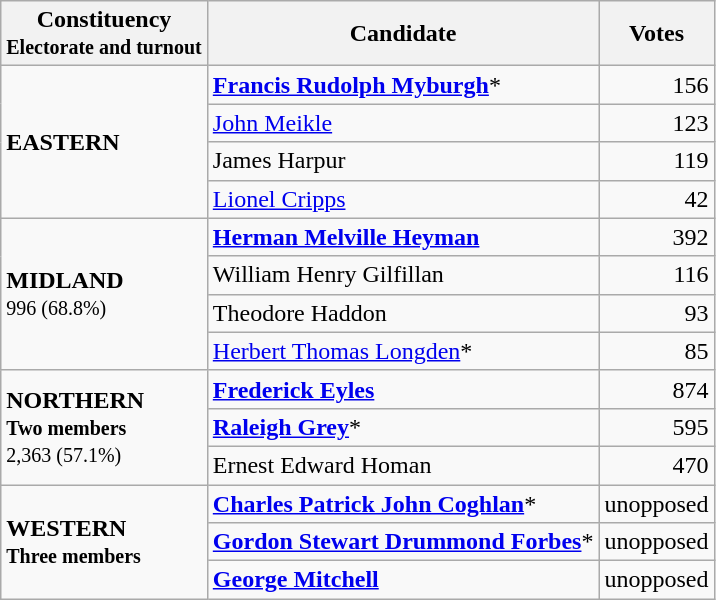<table class=wikitable style=text-align:right>
<tr>
<th>Constituency<br><small>Electorate and turnout</small></th>
<th>Candidate</th>
<th>Votes</th>
</tr>
<tr>
<td rowspan=4 align=left><strong>EASTERN</strong></td>
<td align=left><strong><a href='#'>Francis Rudolph Myburgh</a></strong>*</td>
<td>156</td>
</tr>
<tr>
<td align=left><a href='#'>John Meikle</a></td>
<td>123</td>
</tr>
<tr>
<td align=left>James Harpur</td>
<td>119</td>
</tr>
<tr>
<td align=left><a href='#'>Lionel Cripps</a></td>
<td>42</td>
</tr>
<tr>
<td rowspan=4 align=left><strong>MIDLAND</strong><br><small>996 (68.8%)</small></td>
<td align=left><strong><a href='#'>Herman Melville Heyman</a></strong></td>
<td>392</td>
</tr>
<tr>
<td align=left>William Henry Gilfillan</td>
<td>116</td>
</tr>
<tr>
<td align=left>Theodore Haddon</td>
<td>93</td>
</tr>
<tr>
<td align=left><a href='#'>Herbert Thomas Longden</a>*</td>
<td>85</td>
</tr>
<tr>
<td rowspan=3 align=left><strong>NORTHERN</strong><br><small><strong>Two members</strong><br>2,363 (57.1%)</small></td>
<td align=left><strong><a href='#'>Frederick Eyles</a></strong></td>
<td>874</td>
</tr>
<tr>
<td align=left><strong><a href='#'>Raleigh Grey</a></strong>*</td>
<td>595</td>
</tr>
<tr>
<td align=left>Ernest Edward Homan</td>
<td>470</td>
</tr>
<tr>
<td rowspan=3 align=left><strong>WESTERN</strong><br><small><strong>Three members</strong></small></td>
<td align=left><strong><a href='#'>Charles Patrick John Coghlan</a></strong>*</td>
<td>unopposed</td>
</tr>
<tr>
<td align=left><strong><a href='#'>Gordon Stewart Drummond Forbes</a></strong>*</td>
<td>unopposed</td>
</tr>
<tr>
<td align=left><strong><a href='#'>George Mitchell</a></strong></td>
<td>unopposed</td>
</tr>
</table>
